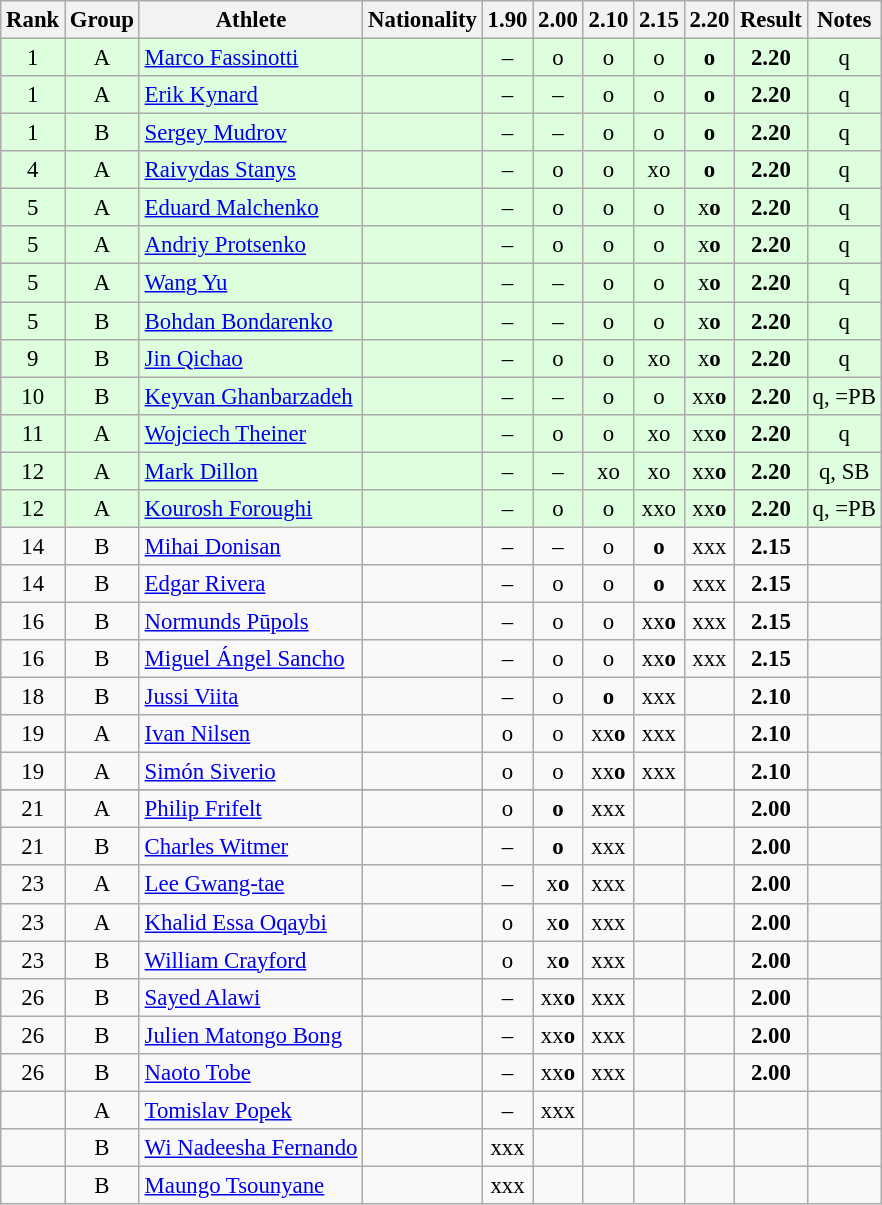<table class="wikitable sortable" style="text-align:center;font-size:95%">
<tr>
<th>Rank</th>
<th>Group</th>
<th>Athlete</th>
<th>Nationality</th>
<th>1.90</th>
<th>2.00</th>
<th>2.10</th>
<th>2.15</th>
<th>2.20</th>
<th>Result</th>
<th>Notes</th>
</tr>
<tr bgcolor=ddffdd>
<td>1</td>
<td>A</td>
<td align="left"><a href='#'>Marco Fassinotti</a></td>
<td align=left></td>
<td>–</td>
<td>o</td>
<td>o</td>
<td>o</td>
<td><strong>o</strong></td>
<td><strong>2.20</strong></td>
<td>q</td>
</tr>
<tr bgcolor=ddffdd>
<td>1</td>
<td>A</td>
<td align="left"><a href='#'>Erik Kynard</a></td>
<td align=left></td>
<td>–</td>
<td>–</td>
<td>o</td>
<td>o</td>
<td><strong>o</strong></td>
<td><strong>2.20</strong></td>
<td>q</td>
</tr>
<tr bgcolor=ddffdd>
<td>1</td>
<td>B</td>
<td align="left"><a href='#'>Sergey Mudrov</a></td>
<td align=left></td>
<td>–</td>
<td>–</td>
<td>o</td>
<td>o</td>
<td><strong>o</strong></td>
<td><strong>2.20</strong></td>
<td>q</td>
</tr>
<tr bgcolor=ddffdd>
<td>4</td>
<td>A</td>
<td align="left"><a href='#'>Raivydas Stanys</a></td>
<td align=left></td>
<td>–</td>
<td>o</td>
<td>o</td>
<td>xo</td>
<td><strong>o</strong></td>
<td><strong>2.20</strong></td>
<td>q</td>
</tr>
<tr bgcolor=ddffdd>
<td>5</td>
<td>A</td>
<td align="left"><a href='#'>Eduard Malchenko</a></td>
<td align=left></td>
<td>–</td>
<td>o</td>
<td>o</td>
<td>o</td>
<td>x<strong>o</strong></td>
<td><strong>2.20</strong></td>
<td>q</td>
</tr>
<tr bgcolor=ddffdd>
<td>5</td>
<td>A</td>
<td align="left"><a href='#'>Andriy Protsenko</a></td>
<td align=left></td>
<td>–</td>
<td>o</td>
<td>o</td>
<td>o</td>
<td>x<strong>o</strong></td>
<td><strong>2.20</strong></td>
<td>q</td>
</tr>
<tr bgcolor=ddffdd>
<td>5</td>
<td>A</td>
<td align="left"><a href='#'>Wang Yu</a></td>
<td align=left></td>
<td>–</td>
<td>–</td>
<td>o</td>
<td>o</td>
<td>x<strong>o</strong></td>
<td><strong>2.20</strong></td>
<td>q</td>
</tr>
<tr bgcolor=ddffdd>
<td>5</td>
<td>B</td>
<td align="left"><a href='#'>Bohdan Bondarenko</a></td>
<td align=left></td>
<td>–</td>
<td>–</td>
<td>o</td>
<td>o</td>
<td>x<strong>o</strong></td>
<td><strong>2.20</strong></td>
<td>q</td>
</tr>
<tr bgcolor=ddffdd>
<td>9</td>
<td>B</td>
<td align="left"><a href='#'>Jin Qichao</a></td>
<td align=left></td>
<td>–</td>
<td>o</td>
<td>o</td>
<td>xo</td>
<td>x<strong>o</strong></td>
<td><strong>2.20</strong></td>
<td>q</td>
</tr>
<tr bgcolor=ddffdd>
<td>10</td>
<td>B</td>
<td align="left"><a href='#'>Keyvan Ghanbarzadeh</a></td>
<td align=left></td>
<td>–</td>
<td>–</td>
<td>o</td>
<td>o</td>
<td>xx<strong>o</strong></td>
<td><strong>2.20</strong></td>
<td>q, =PB</td>
</tr>
<tr bgcolor=ddffdd>
<td>11</td>
<td>A</td>
<td align="left"><a href='#'>Wojciech Theiner</a></td>
<td align=left></td>
<td>–</td>
<td>o</td>
<td>o</td>
<td>xo</td>
<td>xx<strong>o</strong></td>
<td><strong>2.20</strong></td>
<td>q</td>
</tr>
<tr bgcolor=ddffdd>
<td>12</td>
<td>A</td>
<td align="left"><a href='#'>Mark Dillon</a></td>
<td align=left></td>
<td>–</td>
<td>–</td>
<td>xo</td>
<td>xo</td>
<td>xx<strong>o</strong></td>
<td><strong>2.20</strong></td>
<td>q, SB</td>
</tr>
<tr bgcolor=ddffdd>
<td>12</td>
<td>A</td>
<td align="left"><a href='#'>Kourosh Foroughi</a></td>
<td align=left></td>
<td>–</td>
<td>o</td>
<td>o</td>
<td>xxo</td>
<td>xx<strong>o</strong></td>
<td><strong>2.20</strong></td>
<td>q, =PB</td>
</tr>
<tr>
<td>14</td>
<td>B</td>
<td align="left"><a href='#'>Mihai Donisan</a></td>
<td align=left></td>
<td>–</td>
<td>–</td>
<td>o</td>
<td><strong>o</strong></td>
<td>xxx</td>
<td><strong>2.15</strong></td>
<td></td>
</tr>
<tr>
<td>14</td>
<td>B</td>
<td align="left"><a href='#'>Edgar Rivera</a></td>
<td align=left></td>
<td>–</td>
<td>o</td>
<td>o</td>
<td><strong>o</strong></td>
<td>xxx</td>
<td><strong>2.15</strong></td>
<td></td>
</tr>
<tr>
<td>16</td>
<td>B</td>
<td align="left"><a href='#'>Normunds Pūpols</a></td>
<td align=left></td>
<td>–</td>
<td>o</td>
<td>o</td>
<td>xx<strong>o</strong></td>
<td>xxx</td>
<td><strong>2.15</strong></td>
<td></td>
</tr>
<tr>
<td>16</td>
<td>B</td>
<td align="left"><a href='#'>Miguel Ángel Sancho</a></td>
<td align=left></td>
<td>–</td>
<td>o</td>
<td>o</td>
<td>xx<strong>o</strong></td>
<td>xxx</td>
<td><strong>2.15</strong></td>
<td></td>
</tr>
<tr>
<td>18</td>
<td>B</td>
<td align="left"><a href='#'>Jussi Viita</a></td>
<td align=left></td>
<td>–</td>
<td>o</td>
<td><strong>o</strong></td>
<td>xxx</td>
<td></td>
<td><strong>2.10</strong></td>
<td></td>
</tr>
<tr>
<td>19</td>
<td>A</td>
<td align="left"><a href='#'>Ivan Nilsen</a></td>
<td align=left></td>
<td>o</td>
<td>o</td>
<td>xx<strong>o</strong></td>
<td>xxx</td>
<td></td>
<td><strong>2.10</strong></td>
<td></td>
</tr>
<tr>
<td>19</td>
<td>A</td>
<td align="left"><a href='#'>Simón Siverio</a></td>
<td align=left></td>
<td>o</td>
<td>o</td>
<td>xx<strong>o</strong></td>
<td>xxx</td>
<td></td>
<td><strong>2.10</strong></td>
<td></td>
</tr>
<tr>
</tr>
<tr>
<td>21</td>
<td>A</td>
<td align="left"><a href='#'>Philip Frifelt</a></td>
<td align=left></td>
<td>o</td>
<td><strong>o</strong></td>
<td>xxx</td>
<td></td>
<td></td>
<td><strong>2.00</strong></td>
<td></td>
</tr>
<tr>
<td>21</td>
<td>B</td>
<td align="left"><a href='#'>Charles Witmer</a></td>
<td align=left></td>
<td>–</td>
<td><strong>o</strong></td>
<td>xxx</td>
<td></td>
<td></td>
<td><strong>2.00</strong></td>
<td></td>
</tr>
<tr>
<td>23</td>
<td>A</td>
<td align="left"><a href='#'>Lee Gwang-tae</a></td>
<td align=left></td>
<td>–</td>
<td>x<strong>o</strong></td>
<td>xxx</td>
<td></td>
<td></td>
<td><strong>2.00</strong></td>
<td></td>
</tr>
<tr>
<td>23</td>
<td>A</td>
<td align="left"><a href='#'>Khalid Essa Oqaybi</a></td>
<td align=left></td>
<td>o</td>
<td>x<strong>o</strong></td>
<td>xxx</td>
<td></td>
<td></td>
<td><strong>2.00</strong></td>
<td></td>
</tr>
<tr>
<td>23</td>
<td>B</td>
<td align="left"><a href='#'>William Crayford</a></td>
<td align=left></td>
<td>o</td>
<td>x<strong>o</strong></td>
<td>xxx</td>
<td></td>
<td></td>
<td><strong>2.00</strong></td>
<td></td>
</tr>
<tr>
<td>26</td>
<td>B</td>
<td align="left"><a href='#'>Sayed Alawi</a></td>
<td align=left></td>
<td>–</td>
<td>xx<strong>o</strong></td>
<td>xxx</td>
<td></td>
<td></td>
<td><strong>2.00</strong></td>
<td></td>
</tr>
<tr>
<td>26</td>
<td>B</td>
<td align="left"><a href='#'>Julien Matongo Bong</a></td>
<td align=left></td>
<td>–</td>
<td>xx<strong>o</strong></td>
<td>xxx</td>
<td></td>
<td></td>
<td><strong>2.00</strong></td>
<td></td>
</tr>
<tr>
<td>26</td>
<td>B</td>
<td align="left"><a href='#'>Naoto Tobe</a></td>
<td align=left></td>
<td>–</td>
<td>xx<strong>o</strong></td>
<td>xxx</td>
<td></td>
<td></td>
<td><strong>2.00</strong></td>
<td></td>
</tr>
<tr>
<td></td>
<td>A</td>
<td align="left"><a href='#'>Tomislav Popek</a></td>
<td align=left></td>
<td>–</td>
<td>xxx</td>
<td></td>
<td></td>
<td></td>
<td><strong></strong></td>
<td></td>
</tr>
<tr>
<td></td>
<td>B</td>
<td align="left"><a href='#'>Wi Nadeesha Fernando</a></td>
<td align=left></td>
<td>xxx</td>
<td></td>
<td></td>
<td></td>
<td></td>
<td><strong></strong></td>
<td></td>
</tr>
<tr>
<td></td>
<td>B</td>
<td align="left"><a href='#'>Maungo Tsounyane</a></td>
<td align=left></td>
<td>xxx</td>
<td></td>
<td></td>
<td></td>
<td></td>
<td><strong></strong></td>
<td></td>
</tr>
</table>
